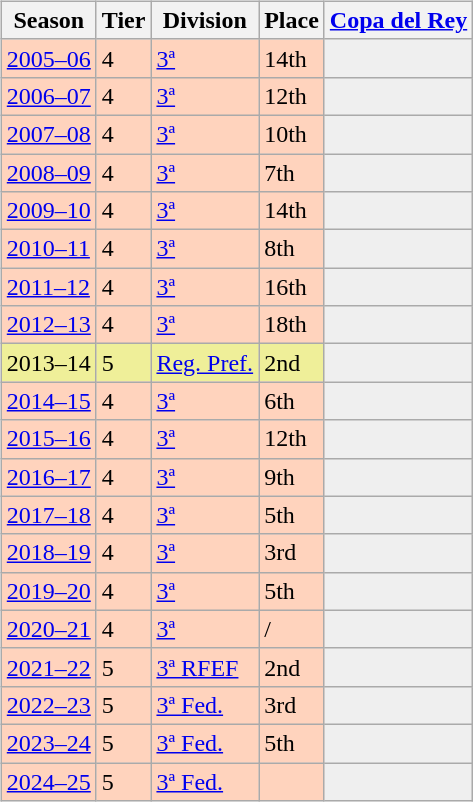<table>
<tr>
<td valign=top width=0%><br><table class="wikitable">
<tr style="background:#f0f6fa;">
<th>Season</th>
<th>Tier</th>
<th>Division</th>
<th>Place</th>
<th><a href='#'>Copa del Rey</a></th>
</tr>
<tr>
<td style="background:#FFD3BD;"><a href='#'>2005–06</a></td>
<td style="background:#FFD3BD;">4</td>
<td style="background:#FFD3BD;"><a href='#'>3ª</a></td>
<td style="background:#FFD3BD;">14th</td>
<th style="background:#efefef;"></th>
</tr>
<tr>
<td style="background:#FFD3BD;"><a href='#'>2006–07</a></td>
<td style="background:#FFD3BD;">4</td>
<td style="background:#FFD3BD;"><a href='#'>3ª</a></td>
<td style="background:#FFD3BD;">12th</td>
<th style="background:#efefef;"></th>
</tr>
<tr>
<td style="background:#FFD3BD;"><a href='#'>2007–08</a></td>
<td style="background:#FFD3BD;">4</td>
<td style="background:#FFD3BD;"><a href='#'>3ª</a></td>
<td style="background:#FFD3BD;">10th</td>
<th style="background:#efefef;"></th>
</tr>
<tr>
<td style="background:#FFD3BD;"><a href='#'>2008–09</a></td>
<td style="background:#FFD3BD;">4</td>
<td style="background:#FFD3BD;"><a href='#'>3ª</a></td>
<td style="background:#FFD3BD;">7th</td>
<td style="background:#efefef;"></td>
</tr>
<tr>
<td style="background:#FFD3BD;"><a href='#'>2009–10</a></td>
<td style="background:#FFD3BD;">4</td>
<td style="background:#FFD3BD;"><a href='#'>3ª</a></td>
<td style="background:#FFD3BD;">14th</td>
<td style="background:#efefef;"></td>
</tr>
<tr>
<td style="background:#FFD3BD;"><a href='#'>2010–11</a></td>
<td style="background:#FFD3BD;">4</td>
<td style="background:#FFD3BD;"><a href='#'>3ª</a></td>
<td style="background:#FFD3BD;">8th</td>
<td style="background:#efefef;"></td>
</tr>
<tr>
<td style="background:#FFD3BD;"><a href='#'>2011–12</a></td>
<td style="background:#FFD3BD;">4</td>
<td style="background:#FFD3BD;"><a href='#'>3ª</a></td>
<td style="background:#FFD3BD;">16th</td>
<td style="background:#efefef;"></td>
</tr>
<tr>
<td style="background:#FFD3BD;"><a href='#'>2012–13</a></td>
<td style="background:#FFD3BD;">4</td>
<td style="background:#FFD3BD;"><a href='#'>3ª</a></td>
<td style="background:#FFD3BD;">18th</td>
<td style="background:#efefef;"></td>
</tr>
<tr>
<td style="background:#EFEF99;">2013–14</td>
<td style="background:#EFEF99;">5</td>
<td style="background:#EFEF99;"><a href='#'>Reg. Pref.</a></td>
<td style="background:#EFEF99;">2nd</td>
<th style="background:#efefef;"></th>
</tr>
<tr>
<td style="background:#FFD3BD;"><a href='#'>2014–15</a></td>
<td style="background:#FFD3BD;">4</td>
<td style="background:#FFD3BD;"><a href='#'>3ª</a></td>
<td style="background:#FFD3BD;">6th</td>
<td style="background:#efefef;"></td>
</tr>
<tr>
<td style="background:#FFD3BD;"><a href='#'>2015–16</a></td>
<td style="background:#FFD3BD;">4</td>
<td style="background:#FFD3BD;"><a href='#'>3ª</a></td>
<td style="background:#FFD3BD;">12th</td>
<td style="background:#efefef;"></td>
</tr>
<tr>
<td style="background:#FFD3BD;"><a href='#'>2016–17</a></td>
<td style="background:#FFD3BD;">4</td>
<td style="background:#FFD3BD;"><a href='#'>3ª</a></td>
<td style="background:#FFD3BD;">9th</td>
<td style="background:#efefef;"></td>
</tr>
<tr>
<td style="background:#FFD3BD;"><a href='#'>2017–18</a></td>
<td style="background:#FFD3BD;">4</td>
<td style="background:#FFD3BD;"><a href='#'>3ª</a></td>
<td style="background:#FFD3BD;">5th</td>
<td style="background:#efefef;"></td>
</tr>
<tr>
<td style="background:#FFD3BD;"><a href='#'>2018–19</a></td>
<td style="background:#FFD3BD;">4</td>
<td style="background:#FFD3BD;"><a href='#'>3ª</a></td>
<td style="background:#FFD3BD;">3rd</td>
<td style="background:#efefef;"></td>
</tr>
<tr>
<td style="background:#FFD3BD;"><a href='#'>2019–20</a></td>
<td style="background:#FFD3BD;">4</td>
<td style="background:#FFD3BD;"><a href='#'>3ª</a></td>
<td style="background:#FFD3BD;">5th</td>
<td style="background:#efefef;"></td>
</tr>
<tr>
<td style="background:#FFD3BD;"><a href='#'>2020–21</a></td>
<td style="background:#FFD3BD;">4</td>
<td style="background:#FFD3BD;"><a href='#'>3ª</a></td>
<td style="background:#FFD3BD;"> / </td>
<td style="background:#efefef;"></td>
</tr>
<tr>
<td style="background:#FFD3BD;"><a href='#'>2021–22</a></td>
<td style="background:#FFD3BD;">5</td>
<td style="background:#FFD3BD;"><a href='#'>3ª RFEF</a></td>
<td style="background:#FFD3BD;">2nd</td>
<td style="background:#efefef;"></td>
</tr>
<tr>
<td style="background:#FFD3BD;"><a href='#'>2022–23</a></td>
<td style="background:#FFD3BD;">5</td>
<td style="background:#FFD3BD;"><a href='#'>3ª Fed.</a></td>
<td style="background:#FFD3BD;">3rd</td>
<td style="background:#efefef;"></td>
</tr>
<tr>
<td style="background:#FFD3BD;"><a href='#'>2023–24</a></td>
<td style="background:#FFD3BD;">5</td>
<td style="background:#FFD3BD;"><a href='#'>3ª Fed.</a></td>
<td style="background:#FFD3BD;">5th</td>
<td style="background:#efefef;"></td>
</tr>
<tr>
<td style="background:#FFD3BD;"><a href='#'>2024–25</a></td>
<td style="background:#FFD3BD;">5</td>
<td style="background:#FFD3BD;"><a href='#'>3ª Fed.</a></td>
<td style="background:#FFD3BD;"></td>
<td style="background:#efefef;"></td>
</tr>
</table>
</td>
</tr>
</table>
